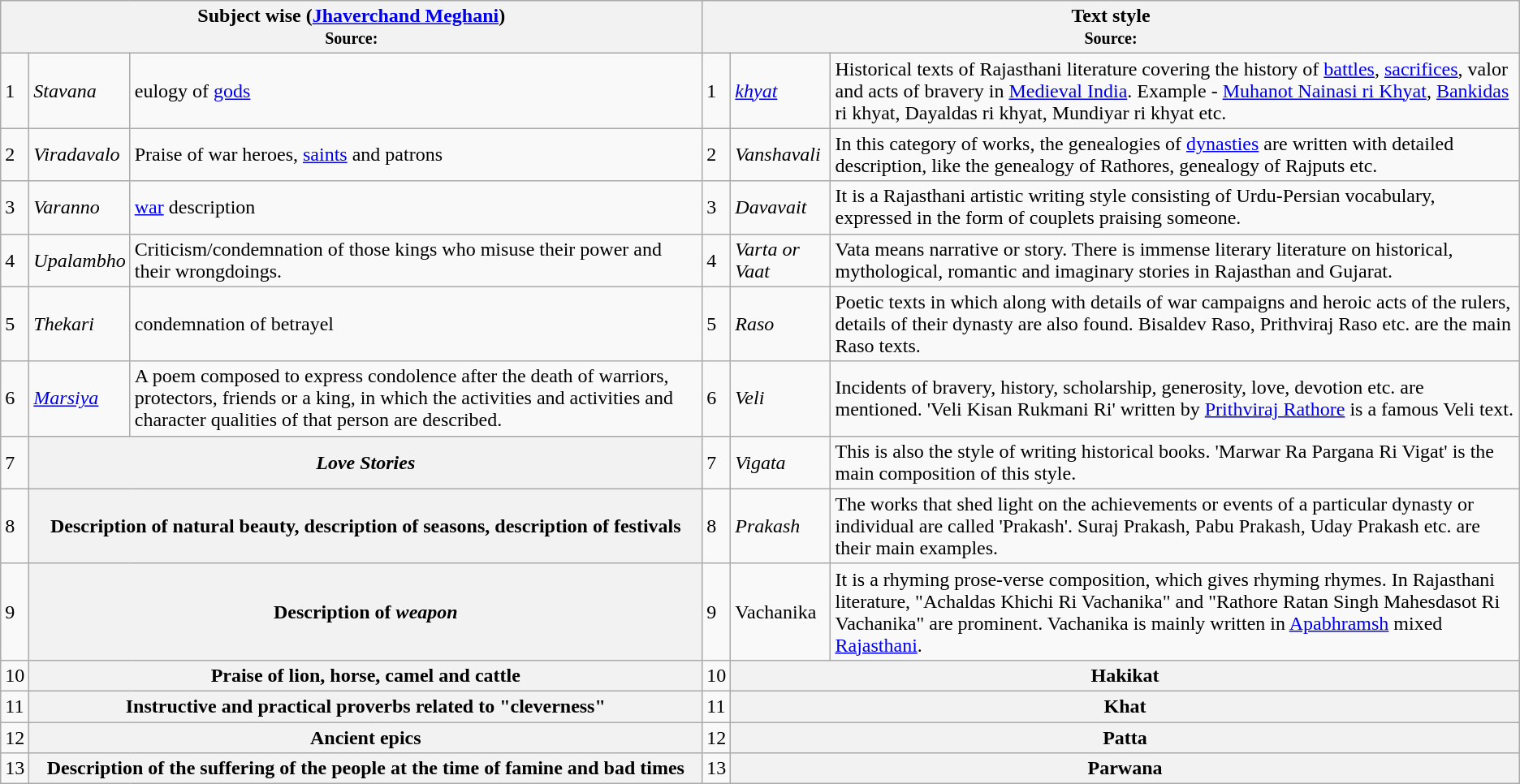<table class="wikitable">
<tr>
<th colspan="3" ">Subject wise (<a href='#'>Jhaverchand Meghani</a>)<br><small>Source:</small></th>
<th colspan="3">Text style<br><small>Source:</small></th>
</tr>
<tr>
<td>1</td>
<td><em>Stavana</em></td>
<td>eulogy of <a href='#'>gods</a></td>
<td>1</td>
<td><em><a href='#'>khyat</a></em></td>
<td>Historical texts of Rajasthani literature covering the history of <a href='#'>battles</a>, <a href='#'>sacrifices</a>, valor and acts of bravery in <a href='#'>Medieval India</a>. Example - <a href='#'>Muhanot Nainasi ri Khyat</a>, <a href='#'>Bankidas</a> ri khyat, Dayaldas ri khyat, Mundiyar ri khyat etc.</td>
</tr>
<tr>
<td>2</td>
<td><em>Viradavalo</em></td>
<td>Praise of war heroes, <a href='#'>saints</a> and patrons</td>
<td>2</td>
<td><em>Vanshavali</em></td>
<td>In this category of works, the genealogies of <a href='#'>dynasties</a> are written with detailed description, like the genealogy of Rathores, genealogy of Rajputs etc.</td>
</tr>
<tr>
<td>3</td>
<td><em>Varanno</em></td>
<td><a href='#'>war</a> description</td>
<td>3</td>
<td><em>Davavait</em></td>
<td>It is a Rajasthani artistic writing style consisting of Urdu-Persian vocabulary, expressed in the form of couplets praising someone.</td>
</tr>
<tr>
<td>4</td>
<td><em>Upalambho</em></td>
<td>Criticism/condemnation of those kings who misuse their power and their wrongdoings.</td>
<td>4</td>
<td><em>Varta or Vaat</em></td>
<td>Vata means narrative or story. There is immense literary literature on historical, mythological, romantic and imaginary stories in Rajasthan and Gujarat.</td>
</tr>
<tr>
<td>5</td>
<td><em>Thekari</em></td>
<td>condemnation of betrayel</td>
<td>5</td>
<td><em>Raso</em></td>
<td>Poetic texts in which along with details of war campaigns and heroic acts of the rulers, details of their dynasty are also found. Bisaldev Raso, Prithviraj Raso etc. are the main Raso texts.</td>
</tr>
<tr>
<td>6</td>
<td><em><a href='#'>Marsiya</a></em></td>
<td>A poem composed to express condolence after the death of warriors, protectors, friends or a king, in which the activities and activities and character qualities of that person are described.</td>
<td>6</td>
<td><em>Veli</em></td>
<td>Incidents of bravery, history, scholarship, generosity, love, devotion etc. are mentioned. 'Veli Kisan Rukmani Ri' written by <a href='#'>Prithviraj Rathore</a> is a famous Veli text.</td>
</tr>
<tr>
<td>7</td>
<th colspan="2"><em>Love Stories</em></th>
<td>7</td>
<td><em>Vigata</em></td>
<td>This is also the style of writing historical books. 'Marwar Ra Pargana Ri Vigat' is the main composition of this style.</td>
</tr>
<tr>
<td>8</td>
<th colspan="2">Description of natural beauty, description of seasons, description of festivals</th>
<td>8</td>
<td><em>Prakash</em></td>
<td>The works that shed light on the achievements or events of a particular dynasty or individual are called 'Prakash'. Suraj Prakash, Pabu Prakash, Uday Prakash etc. are their main examples.</td>
</tr>
<tr>
<td>9</td>
<th colspan="2"><strong>Description of <em>weapon<strong><em></th>
<td>9</td>
<td></em>Vachanika<em></td>
<td>It is a rhyming prose-verse composition, which gives rhyming rhymes. In Rajasthani literature, "Achaldas Khichi Ri Vachanika" and "Rathore Ratan Singh Mahesdasot Ri Vachanika" are prominent. Vachanika is mainly written in <a href='#'>Apabhramsh</a> mixed <a href='#'>Rajasthani</a>.</td>
</tr>
<tr>
<td>10</td>
<th colspan="2">Praise of lion, horse, </strong>camel and <strong>cattle</th>
<td>10</td>
<th colspan="2"></em>Hakikat<em></th>
</tr>
<tr>
<td>11</td>
<th colspan="2">Instructive and practical proverbs related to "cleverness"</th>
<td>11</td>
<th colspan="2"></em>Khat<em></th>
</tr>
<tr>
<td>12</td>
<th colspan="2">Ancient epics</th>
<td>12</td>
<th colspan="2"></em>Patta<em></th>
</tr>
<tr>
<td>13</td>
<th colspan="2">Description of the suffering of the people at the time of famine and bad times</th>
<td>13</td>
<th colspan="2"></em>Parwana<em></th>
</tr>
</table>
